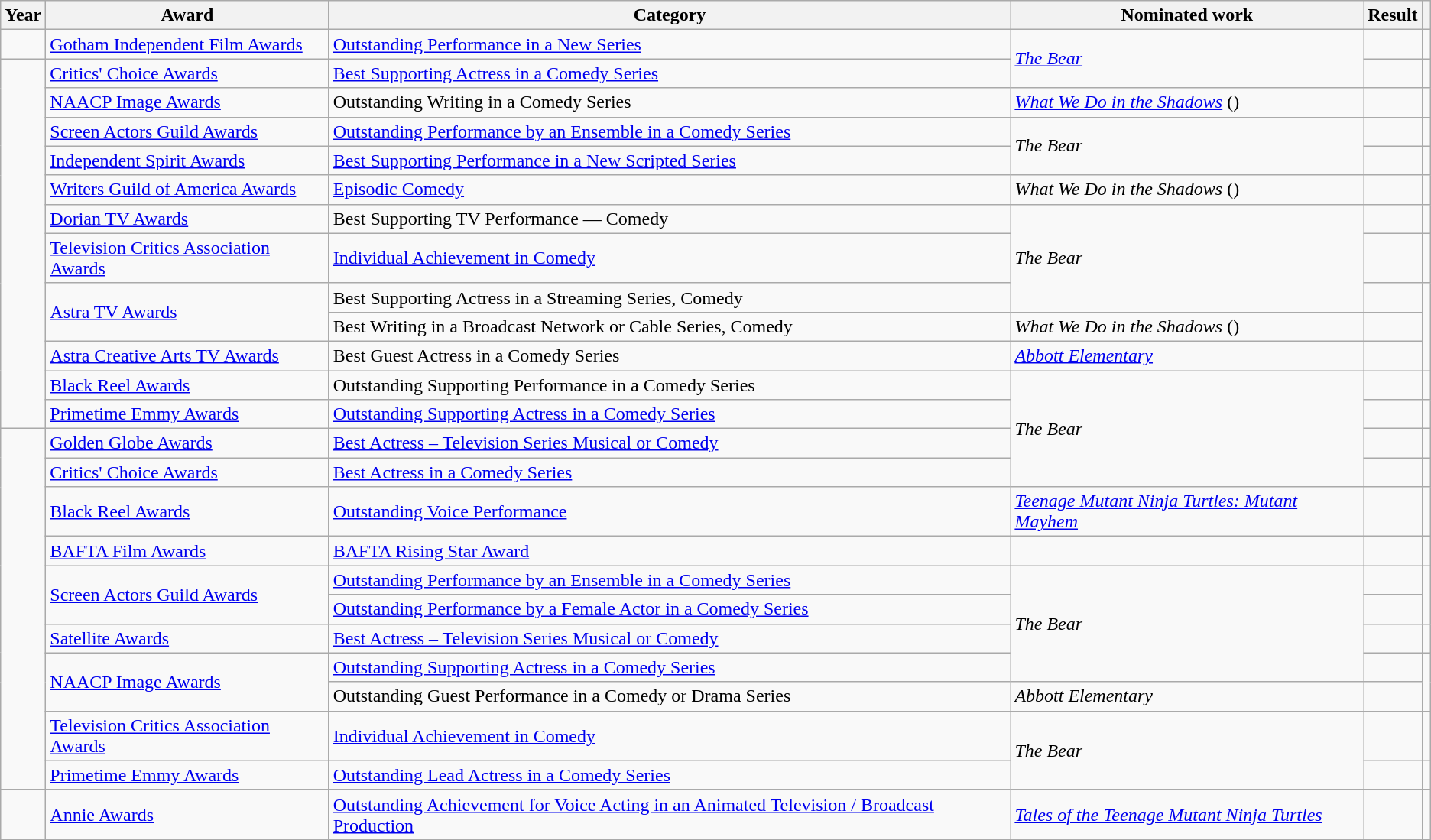<table class="wikitable sortable plainrowheaders">
<tr>
<th scope="col">Year</th>
<th scope="col">Award</th>
<th scope="col">Category</th>
<th scope="col">Nominated work</th>
<th scope="col">Result</th>
<th scope="col"></th>
</tr>
<tr>
<td></td>
<td><a href='#'>Gotham Independent Film Awards</a></td>
<td><a href='#'>Outstanding Performance in a New Series</a></td>
<td rowspan="2"><em><a href='#'>The Bear</a></em></td>
<td></td>
<td align="center"></td>
</tr>
<tr>
<td rowspan="12"></td>
<td><a href='#'>Critics' Choice Awards</a></td>
<td><a href='#'>Best Supporting Actress in a Comedy Series</a></td>
<td></td>
<td align="center"></td>
</tr>
<tr>
<td><a href='#'>NAACP Image Awards</a></td>
<td>Outstanding Writing in a Comedy Series</td>
<td><em><a href='#'>What We Do in the Shadows</a></em> ()</td>
<td></td>
<td align="center"></td>
</tr>
<tr>
<td><a href='#'>Screen Actors Guild Awards</a></td>
<td><a href='#'>Outstanding Performance by an Ensemble in a Comedy Series</a></td>
<td rowspan="2"><em>The Bear</em></td>
<td></td>
<td align="center"></td>
</tr>
<tr>
<td><a href='#'>Independent Spirit Awards</a></td>
<td><a href='#'>Best Supporting Performance in a New Scripted Series</a></td>
<td></td>
<td align="center"></td>
</tr>
<tr>
<td><a href='#'>Writers Guild of America Awards</a></td>
<td><a href='#'>Episodic Comedy</a></td>
<td><em>What We Do in the Shadows</em> ()</td>
<td></td>
<td align="center"></td>
</tr>
<tr>
<td><a href='#'>Dorian TV Awards</a></td>
<td>Best Supporting TV Performance — Comedy</td>
<td rowspan="3"><em>The Bear</em></td>
<td></td>
<td align="center"></td>
</tr>
<tr>
<td><a href='#'>Television Critics Association Awards</a></td>
<td><a href='#'>Individual Achievement in Comedy</a></td>
<td></td>
<td align="center"></td>
</tr>
<tr>
<td rowspan="2"><a href='#'>Astra TV Awards</a></td>
<td>Best Supporting Actress in a Streaming Series, Comedy</td>
<td></td>
<td rowspan="3" align="center"></td>
</tr>
<tr>
<td>Best Writing in a Broadcast Network or Cable Series, Comedy</td>
<td><em>What We Do in the Shadows</em> ()</td>
<td></td>
</tr>
<tr>
<td><a href='#'>Astra Creative Arts TV Awards</a></td>
<td>Best Guest Actress in a Comedy Series</td>
<td><em><a href='#'>Abbott Elementary</a></em></td>
<td></td>
</tr>
<tr>
<td><a href='#'>Black Reel Awards</a></td>
<td>Outstanding Supporting Performance in a Comedy Series</td>
<td rowspan="4"><em>The Bear</em></td>
<td></td>
<td align="center"></td>
</tr>
<tr>
<td><a href='#'>Primetime Emmy Awards</a></td>
<td><a href='#'>Outstanding Supporting Actress in a Comedy Series</a></td>
<td></td>
<td align="center"></td>
</tr>
<tr>
<td rowspan="11"></td>
<td><a href='#'>Golden Globe Awards</a></td>
<td><a href='#'>Best Actress – Television Series Musical or Comedy</a></td>
<td></td>
<td align="center"></td>
</tr>
<tr>
<td><a href='#'>Critics' Choice Awards</a></td>
<td><a href='#'>Best Actress in a Comedy Series</a></td>
<td></td>
<td align="center"></td>
</tr>
<tr>
<td><a href='#'>Black Reel Awards</a></td>
<td><a href='#'>Outstanding Voice Performance</a></td>
<td><em><a href='#'>Teenage Mutant Ninja Turtles: Mutant Mayhem</a></em></td>
<td></td>
<td align="center"></td>
</tr>
<tr>
<td><a href='#'>BAFTA Film Awards</a></td>
<td><a href='#'>BAFTA Rising Star Award</a></td>
<td></td>
<td></td>
<td align="center"></td>
</tr>
<tr>
<td rowspan="2"><a href='#'>Screen Actors Guild Awards</a></td>
<td><a href='#'>Outstanding Performance by an Ensemble in a Comedy Series</a></td>
<td rowspan="4"><em>The Bear</em></td>
<td></td>
<td rowspan="2" align="center"></td>
</tr>
<tr>
<td><a href='#'>Outstanding Performance by a Female Actor in a Comedy Series</a></td>
<td></td>
</tr>
<tr>
<td><a href='#'>Satellite Awards</a></td>
<td><a href='#'>Best Actress – Television Series Musical or Comedy</a></td>
<td></td>
<td align="center"></td>
</tr>
<tr>
<td rowspan="2"><a href='#'>NAACP Image Awards</a></td>
<td><a href='#'>Outstanding Supporting Actress in a Comedy Series</a></td>
<td></td>
<td rowspan="2" align="center"></td>
</tr>
<tr>
<td>Outstanding Guest Performance in a Comedy or Drama Series</td>
<td><em>Abbott Elementary</em></td>
<td></td>
</tr>
<tr>
<td><a href='#'>Television Critics Association Awards</a></td>
<td><a href='#'>Individual Achievement in Comedy</a></td>
<td rowspan="2"><em>The Bear</em></td>
<td></td>
<td align="center"></td>
</tr>
<tr>
<td><a href='#'>Primetime Emmy Awards</a></td>
<td><a href='#'>Outstanding Lead Actress in a Comedy Series</a></td>
<td></td>
<td align="center"></td>
</tr>
<tr>
<td></td>
<td><a href='#'>Annie Awards</a></td>
<td><a href='#'>Outstanding Achievement for Voice Acting in an Animated Television / Broadcast Production</a></td>
<td><em><a href='#'> Tales of the Teenage Mutant Ninja Turtles</a></em> </td>
<td></td>
<td align="center"></td>
</tr>
</table>
